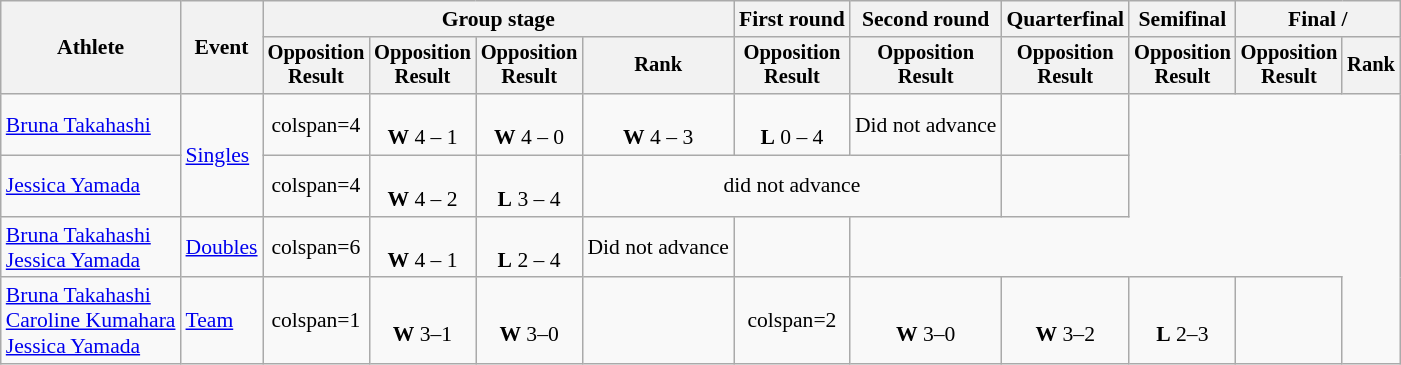<table class=wikitable style=font-size:90%;text-align:center>
<tr>
<th rowspan=2>Athlete</th>
<th rowspan=2>Event</th>
<th colspan=4>Group stage</th>
<th>First round</th>
<th>Second round</th>
<th>Quarterfinal</th>
<th>Semifinal</th>
<th colspan=2>Final / </th>
</tr>
<tr style=font-size:95%>
<th>Opposition<br>Result</th>
<th>Opposition<br>Result</th>
<th>Opposition<br>Result</th>
<th>Rank</th>
<th>Opposition<br>Result</th>
<th>Opposition<br>Result</th>
<th>Opposition<br>Result</th>
<th>Opposition<br>Result</th>
<th>Opposition<br>Result</th>
<th>Rank</th>
</tr>
<tr>
<td align=left><a href='#'>Bruna Takahashi</a></td>
<td align=left rowspan=2><a href='#'>Singles</a></td>
<td>colspan=4 </td>
<td><br><strong>W</strong> 4 – 1</td>
<td><br><strong>W</strong> 4 – 0</td>
<td><br><strong>W</strong> 4 – 3</td>
<td><br><strong>L</strong> 0 – 4</td>
<td>Did not advance</td>
<td></td>
</tr>
<tr>
<td align=left><a href='#'>Jessica Yamada</a></td>
<td>colspan=4 </td>
<td><br><strong>W</strong> 4 – 2</td>
<td><br><strong>L</strong> 3 – 4</td>
<td colspan=3>did not advance</td>
<td></td>
</tr>
<tr>
<td align=left><a href='#'>Bruna Takahashi</a><br><a href='#'>Jessica Yamada</a></td>
<td align=left><a href='#'>Doubles</a></td>
<td>colspan=6 </td>
<td><br><strong>W</strong> 4 – 1</td>
<td><br><strong>L</strong> 2 – 4</td>
<td>Did not advance</td>
<td></td>
</tr>
<tr>
<td align=left><a href='#'>Bruna Takahashi</a><br><a href='#'>Caroline Kumahara</a><br><a href='#'>Jessica Yamada</a></td>
<td align=left><a href='#'>Team</a></td>
<td>colspan=1 </td>
<td><br><strong>W</strong> 3–1</td>
<td><br><strong>W</strong> 3–0</td>
<td></td>
<td>colspan=2 </td>
<td><br><strong>W</strong> 3–0</td>
<td><br><strong>W</strong> 3–2</td>
<td><br><strong>L</strong> 2–3</td>
<td></td>
</tr>
</table>
